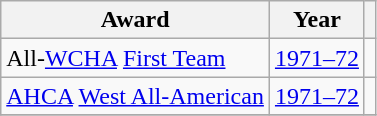<table class="wikitable">
<tr>
<th>Award</th>
<th>Year</th>
<th></th>
</tr>
<tr>
<td>All-<a href='#'>WCHA</a> <a href='#'>First Team</a></td>
<td><a href='#'>1971–72</a></td>
<td></td>
</tr>
<tr>
<td><a href='#'>AHCA</a> <a href='#'>West All-American</a></td>
<td><a href='#'>1971–72</a></td>
<td></td>
</tr>
<tr>
</tr>
</table>
